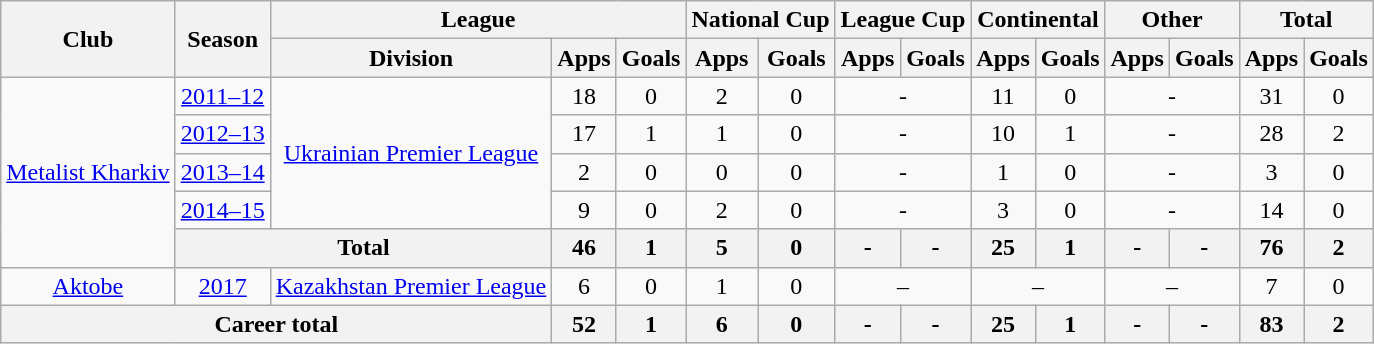<table class="wikitable" style="text-align: center;">
<tr>
<th rowspan="2">Club</th>
<th rowspan="2">Season</th>
<th colspan="3">League</th>
<th colspan="2">National Cup</th>
<th colspan="2">League Cup</th>
<th colspan="2">Continental</th>
<th colspan="2">Other</th>
<th colspan="2">Total</th>
</tr>
<tr>
<th>Division</th>
<th>Apps</th>
<th>Goals</th>
<th>Apps</th>
<th>Goals</th>
<th>Apps</th>
<th>Goals</th>
<th>Apps</th>
<th>Goals</th>
<th>Apps</th>
<th>Goals</th>
<th>Apps</th>
<th>Goals</th>
</tr>
<tr>
<td rowspan="5" valign="center"><a href='#'>Metalist Kharkiv</a></td>
<td><a href='#'>2011–12</a></td>
<td rowspan="4" valign="center"><a href='#'>Ukrainian Premier League</a></td>
<td>18</td>
<td>0</td>
<td>2</td>
<td>0</td>
<td colspan="2">-</td>
<td>11</td>
<td>0</td>
<td colspan="2">-</td>
<td>31</td>
<td>0</td>
</tr>
<tr>
<td><a href='#'>2012–13</a></td>
<td>17</td>
<td>1</td>
<td>1</td>
<td>0</td>
<td colspan="2">-</td>
<td>10</td>
<td>1</td>
<td colspan="2">-</td>
<td>28</td>
<td>2</td>
</tr>
<tr>
<td><a href='#'>2013–14</a></td>
<td>2</td>
<td>0</td>
<td>0</td>
<td>0</td>
<td colspan="2">-</td>
<td>1</td>
<td>0</td>
<td colspan="2">-</td>
<td>3</td>
<td>0</td>
</tr>
<tr>
<td><a href='#'>2014–15</a></td>
<td>9</td>
<td>0</td>
<td>2</td>
<td>0</td>
<td colspan="2">-</td>
<td>3</td>
<td>0</td>
<td colspan="2">-</td>
<td>14</td>
<td>0</td>
</tr>
<tr>
<th colspan="2">Total</th>
<th>46</th>
<th>1</th>
<th>5</th>
<th>0</th>
<th>-</th>
<th>-</th>
<th>25</th>
<th>1</th>
<th>-</th>
<th>-</th>
<th>76</th>
<th>2</th>
</tr>
<tr>
<td><a href='#'>Aktobe</a></td>
<td><a href='#'>2017</a></td>
<td><a href='#'>Kazakhstan Premier League</a></td>
<td>6</td>
<td>0</td>
<td>1</td>
<td>0</td>
<td colspan="2">–</td>
<td colspan="2">–</td>
<td colspan="2">–</td>
<td>7</td>
<td>0</td>
</tr>
<tr>
<th colspan="3">Career total</th>
<th>52</th>
<th>1</th>
<th>6</th>
<th>0</th>
<th>-</th>
<th>-</th>
<th>25</th>
<th>1</th>
<th>-</th>
<th>-</th>
<th>83</th>
<th>2</th>
</tr>
</table>
